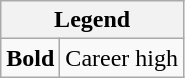<table class="wikitable mw-collapsible mw-collapsed">
<tr>
<th colspan="2">Legend</th>
</tr>
<tr>
<td><strong>Bold</strong></td>
<td>Career high</td>
</tr>
</table>
